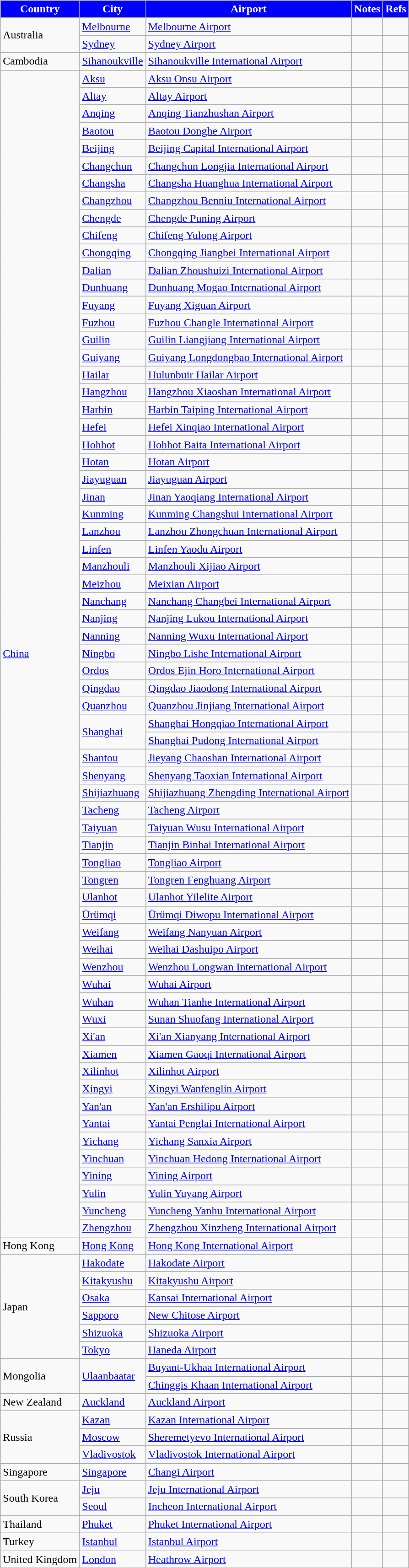<table class="unsortable wikitable">
<tr>
<th style="background-color:blue;color: white">Country</th>
<th style="background-color:blue;color: white">City</th>
<th style="background-color:blue;color: white">Airport</th>
<th style="background-color:blue;color: white">Notes</th>
<th style="background-color:blue;color: white" class="unsortable">Refs</th>
</tr>
<tr>
<td rowspan="2">Australia</td>
<td><a href='#'>Melbourne</a></td>
<td><a href='#'>Melbourne Airport</a></td>
<td align=center></td>
<td align=center></td>
</tr>
<tr>
<td><a href='#'>Sydney</a></td>
<td><a href='#'>Sydney Airport</a></td>
<td align=center></td>
<td align=center></td>
</tr>
<tr>
<td>Cambodia</td>
<td><a href='#'>Sihanoukville</a></td>
<td><a href='#'>Sihanoukville International Airport</a></td>
<td align=center></td>
<td align=center></td>
</tr>
<tr>
<td rowspan="67"><a href='#'>China</a></td>
<td><a href='#'>Aksu</a></td>
<td><a href='#'>Aksu Onsu Airport</a></td>
<td align=center></td>
<td align=center></td>
</tr>
<tr>
<td><a href='#'>Altay</a></td>
<td><a href='#'>Altay Airport</a></td>
<td align=center></td>
<td align=center></td>
</tr>
<tr>
<td><a href='#'>Anqing</a></td>
<td><a href='#'>Anqing Tianzhushan Airport</a></td>
<td align=center></td>
<td align=center></td>
</tr>
<tr>
<td><a href='#'>Baotou</a></td>
<td><a href='#'>Baotou Donghe Airport</a></td>
<td align=center></td>
<td align=center></td>
</tr>
<tr>
<td><a href='#'>Beijing</a></td>
<td><a href='#'>Beijing Capital International Airport</a></td>
<td align=center></td>
<td align=center></td>
</tr>
<tr>
<td><a href='#'>Changchun</a></td>
<td><a href='#'>Changchun Longjia International Airport</a></td>
<td align=center></td>
<td align=center></td>
</tr>
<tr>
<td><a href='#'>Changsha</a></td>
<td><a href='#'>Changsha Huanghua International Airport</a></td>
<td align=center></td>
<td align=center></td>
</tr>
<tr>
<td><a href='#'>Changzhou</a></td>
<td><a href='#'>Changzhou Benniu International Airport</a></td>
<td align=center></td>
<td align=center></td>
</tr>
<tr>
<td><a href='#'>Chengde</a></td>
<td><a href='#'>Chengde Puning Airport</a></td>
<td align=center></td>
<td align=center></td>
</tr>
<tr>
<td><a href='#'>Chifeng</a></td>
<td><a href='#'>Chifeng Yulong Airport</a></td>
<td align=center></td>
<td align=center></td>
</tr>
<tr>
<td><a href='#'>Chongqing</a></td>
<td><a href='#'>Chongqing Jiangbei International Airport</a></td>
<td></td>
<td align=center></td>
</tr>
<tr>
<td><a href='#'>Dalian</a></td>
<td><a href='#'>Dalian Zhoushuizi International Airport</a></td>
<td></td>
<td align=center></td>
</tr>
<tr>
<td><a href='#'>Dunhuang</a></td>
<td><a href='#'>Dunhuang Mogao International Airport</a></td>
<td align=center></td>
<td align=center></td>
</tr>
<tr>
<td><a href='#'>Fuyang</a></td>
<td><a href='#'>Fuyang Xiguan Airport</a></td>
<td align=center></td>
<td align=center></td>
</tr>
<tr>
<td><a href='#'>Fuzhou</a></td>
<td><a href='#'>Fuzhou Changle International Airport</a></td>
<td align=center></td>
<td align=center></td>
</tr>
<tr>
<td><a href='#'>Guilin</a></td>
<td><a href='#'>Guilin Liangjiang International Airport</a></td>
<td align=center></td>
<td align=center></td>
</tr>
<tr>
<td><a href='#'>Guiyang</a></td>
<td><a href='#'>Guiyang Longdongbao International Airport</a></td>
<td></td>
<td align=center></td>
</tr>
<tr>
<td><a href='#'>Hailar</a></td>
<td><a href='#'>Hulunbuir Hailar Airport</a></td>
<td align=center></td>
<td align=center></td>
</tr>
<tr>
<td><a href='#'>Hangzhou</a></td>
<td><a href='#'>Hangzhou Xiaoshan International Airport</a></td>
<td align=center></td>
<td align=center></td>
</tr>
<tr>
<td><a href='#'>Harbin</a></td>
<td><a href='#'>Harbin Taiping International Airport</a></td>
<td align=center></td>
<td align=center></td>
</tr>
<tr>
<td><a href='#'>Hefei</a></td>
<td><a href='#'>Hefei Xinqiao International Airport</a></td>
<td align=center></td>
<td align=center></td>
</tr>
<tr>
<td><a href='#'>Hohhot</a></td>
<td><a href='#'>Hohhot Baita International Airport</a></td>
<td></td>
<td align=center></td>
</tr>
<tr>
<td><a href='#'>Hotan</a></td>
<td><a href='#'>Hotan Airport</a></td>
<td align=center></td>
<td align=center></td>
</tr>
<tr>
<td><a href='#'>Jiayuguan</a></td>
<td><a href='#'>Jiayuguan Airport</a></td>
<td align=center></td>
<td align=center></td>
</tr>
<tr>
<td><a href='#'>Jinan</a></td>
<td><a href='#'>Jinan Yaoqiang International Airport</a></td>
<td align=center></td>
<td align=center></td>
</tr>
<tr>
<td><a href='#'>Kunming</a></td>
<td><a href='#'>Kunming Changshui International Airport</a></td>
<td align=center></td>
<td align=center></td>
</tr>
<tr>
<td><a href='#'>Lanzhou</a></td>
<td><a href='#'>Lanzhou Zhongchuan International Airport</a></td>
<td align=center></td>
<td align=center></td>
</tr>
<tr>
<td><a href='#'>Linfen</a></td>
<td><a href='#'>Linfen Yaodu Airport</a></td>
<td align=center></td>
<td align=center></td>
</tr>
<tr>
<td><a href='#'>Manzhouli</a></td>
<td><a href='#'>Manzhouli Xijiao Airport</a></td>
<td align=center></td>
<td align=center></td>
</tr>
<tr>
<td><a href='#'>Meizhou</a></td>
<td><a href='#'>Meixian Airport</a></td>
<td align=center></td>
<td align=center></td>
</tr>
<tr>
<td><a href='#'>Nanchang</a></td>
<td><a href='#'>Nanchang Changbei International Airport</a></td>
<td align=center></td>
<td align=center></td>
</tr>
<tr>
<td><a href='#'>Nanjing</a></td>
<td><a href='#'>Nanjing Lukou International Airport</a></td>
<td align=center></td>
<td align=center></td>
</tr>
<tr>
<td><a href='#'>Nanning</a></td>
<td><a href='#'>Nanning Wuxu International Airport</a></td>
<td></td>
<td align=center></td>
</tr>
<tr>
<td><a href='#'>Ningbo</a></td>
<td><a href='#'>Ningbo Lishe International Airport</a></td>
<td align=center></td>
<td align=center></td>
</tr>
<tr>
<td><a href='#'>Ordos</a></td>
<td><a href='#'>Ordos Ejin Horo International Airport</a></td>
<td align=center></td>
<td align=center></td>
</tr>
<tr>
<td><a href='#'>Qingdao</a></td>
<td><a href='#'>Qingdao Jiaodong International Airport</a></td>
<td align=center></td>
<td align=center></td>
</tr>
<tr>
<td><a href='#'>Quanzhou</a></td>
<td><a href='#'>Quanzhou Jinjiang International Airport</a></td>
<td align=center></td>
<td align=center></td>
</tr>
<tr>
<td rowspan="2"><a href='#'>Shanghai</a></td>
<td><a href='#'>Shanghai Hongqiao International Airport</a></td>
<td align=center></td>
<td align=center></td>
</tr>
<tr>
<td><a href='#'>Shanghai Pudong International Airport</a></td>
<td align=center></td>
<td align=center></td>
</tr>
<tr>
<td><a href='#'>Shantou</a></td>
<td><a href='#'>Jieyang Chaoshan International Airport</a></td>
<td align=center></td>
<td align=center></td>
</tr>
<tr>
<td><a href='#'>Shenyang</a></td>
<td><a href='#'>Shenyang Taoxian International Airport</a></td>
<td align=center></td>
<td align=center></td>
</tr>
<tr>
<td><a href='#'>Shijiazhuang</a></td>
<td><a href='#'>Shijiazhuang Zhengding International Airport</a></td>
<td align=center></td>
<td align=center></td>
</tr>
<tr>
<td><a href='#'>Tacheng</a></td>
<td><a href='#'>Tacheng Airport</a></td>
<td align=center></td>
<td align=center></td>
</tr>
<tr>
<td><a href='#'>Taiyuan</a></td>
<td><a href='#'>Taiyuan Wusu International Airport</a></td>
<td align=center></td>
<td align=center></td>
</tr>
<tr>
<td><a href='#'>Tianjin</a></td>
<td><a href='#'>Tianjin Binhai International Airport</a></td>
<td></td>
<td align=center></td>
</tr>
<tr>
<td><a href='#'>Tongliao</a></td>
<td><a href='#'>Tongliao Airport</a></td>
<td align=center></td>
<td align=center></td>
</tr>
<tr>
<td><a href='#'>Tongren</a></td>
<td><a href='#'>Tongren Fenghuang Airport</a></td>
<td align=center></td>
<td align=center></td>
</tr>
<tr>
<td><a href='#'>Ulanhot</a></td>
<td><a href='#'>Ulanhot Yilelite Airport</a></td>
<td align=center></td>
<td align=center></td>
</tr>
<tr>
<td><a href='#'>Ürümqi</a></td>
<td><a href='#'>Ürümqi Diwopu International Airport</a></td>
<td></td>
<td align=center></td>
</tr>
<tr>
<td><a href='#'>Weifang</a></td>
<td><a href='#'>Weifang Nanyuan Airport</a></td>
<td align=center></td>
<td align=center></td>
</tr>
<tr>
<td><a href='#'>Weihai</a></td>
<td><a href='#'>Weihai Dashuipo Airport</a></td>
<td align=center></td>
<td align=center></td>
</tr>
<tr>
<td><a href='#'>Wenzhou</a></td>
<td><a href='#'>Wenzhou Longwan International Airport</a></td>
<td align=center></td>
<td align=center></td>
</tr>
<tr>
<td><a href='#'>Wuhai</a></td>
<td><a href='#'>Wuhai Airport</a></td>
<td align=center></td>
<td align=center></td>
</tr>
<tr>
<td><a href='#'>Wuhan</a></td>
<td><a href='#'>Wuhan Tianhe International Airport</a></td>
<td align=center></td>
<td align=center></td>
</tr>
<tr>
<td><a href='#'>Wuxi</a></td>
<td><a href='#'>Sunan Shuofang International Airport</a></td>
<td align=center></td>
<td align=center></td>
</tr>
<tr>
<td><a href='#'>Xi'an</a></td>
<td><a href='#'>Xi'an Xianyang International Airport</a></td>
<td></td>
<td align=center></td>
</tr>
<tr>
<td><a href='#'>Xiamen</a></td>
<td><a href='#'>Xiamen Gaoqi International Airport</a></td>
<td align=center></td>
<td align=center></td>
</tr>
<tr>
<td><a href='#'>Xilinhot</a></td>
<td><a href='#'>Xilinhot Airport</a></td>
<td align=center></td>
<td align=center></td>
</tr>
<tr>
<td><a href='#'>Xingyi</a></td>
<td><a href='#'>Xingyi Wanfenglin Airport</a></td>
<td align=center></td>
<td align=center></td>
</tr>
<tr>
<td><a href='#'>Yan'an</a></td>
<td><a href='#'>Yan'an Ershilipu Airport</a></td>
<td align=center></td>
<td align=center></td>
</tr>
<tr>
<td><a href='#'>Yantai</a></td>
<td><a href='#'>Yantai Penglai International Airport</a></td>
<td align=center></td>
<td align=center></td>
</tr>
<tr>
<td><a href='#'>Yichang</a></td>
<td><a href='#'>Yichang Sanxia Airport</a></td>
<td align=center></td>
<td align=center></td>
</tr>
<tr>
<td><a href='#'>Yinchuan</a></td>
<td><a href='#'>Yinchuan Hedong International Airport</a></td>
<td align=center></td>
<td align=center></td>
</tr>
<tr>
<td><a href='#'>Yining</a></td>
<td><a href='#'>Yining Airport</a></td>
<td align=center></td>
<td align=center></td>
</tr>
<tr>
<td><a href='#'>Yulin</a></td>
<td><a href='#'>Yulin Yuyang Airport</a></td>
<td align=center></td>
<td align=center></td>
</tr>
<tr>
<td><a href='#'>Yuncheng</a></td>
<td><a href='#'>Yuncheng Yanhu International Airport</a></td>
<td align=center></td>
<td align=center></td>
</tr>
<tr>
<td><a href='#'>Zhengzhou</a></td>
<td><a href='#'>Zhengzhou Xinzheng International Airport</a></td>
<td align=center></td>
<td align=center></td>
</tr>
<tr>
<td>Hong Kong</td>
<td><a href='#'>Hong Kong</a></td>
<td><a href='#'>Hong Kong International Airport</a></td>
<td align=center></td>
<td align=center></td>
</tr>
<tr>
<td rowspan="6">Japan</td>
<td><a href='#'>Hakodate</a></td>
<td><a href='#'>Hakodate Airport</a></td>
<td align=center></td>
<td align=center></td>
</tr>
<tr>
<td><a href='#'>Kitakyushu</a></td>
<td><a href='#'>Kitakyushu Airport</a></td>
<td align=center></td>
<td align=center></td>
</tr>
<tr>
<td><a href='#'>Osaka</a></td>
<td><a href='#'>Kansai International Airport</a></td>
<td align=center></td>
<td align=center></td>
</tr>
<tr>
<td><a href='#'>Sapporo</a></td>
<td><a href='#'>New Chitose Airport</a></td>
<td align=center></td>
<td align=center></td>
</tr>
<tr>
<td><a href='#'>Shizuoka</a></td>
<td><a href='#'>Shizuoka Airport</a></td>
<td align=center></td>
<td align=center></td>
</tr>
<tr>
<td><a href='#'>Tokyo</a></td>
<td><a href='#'>Haneda Airport</a></td>
<td align=center></td>
<td align=center></td>
</tr>
<tr>
<td rowspan="2">Mongolia</td>
<td rowspan="2"><a href='#'>Ulaanbaatar</a></td>
<td><a href='#'>Buyant-Ukhaa International Airport</a></td>
<td></td>
<td align=center></td>
</tr>
<tr>
<td><a href='#'>Chinggis Khaan International Airport</a></td>
<td align=center></td>
<td align=center></td>
</tr>
<tr>
<td>New Zealand</td>
<td><a href='#'>Auckland</a></td>
<td><a href='#'>Auckland Airport</a></td>
<td></td>
<td align=center></td>
</tr>
<tr>
<td rowspan="3">Russia</td>
<td><a href='#'>Kazan</a></td>
<td><a href='#'>Kazan International Airport</a></td>
<td></td>
<td align=center></td>
</tr>
<tr>
<td><a href='#'>Moscow</a></td>
<td><a href='#'>Sheremetyevo International Airport</a></td>
<td></td>
<td align=center></td>
</tr>
<tr>
<td><a href='#'>Vladivostok</a></td>
<td><a href='#'>Vladivostok International Airport</a></td>
<td align=center></td>
<td align=center></td>
</tr>
<tr>
<td>Singapore</td>
<td><a href='#'>Singapore</a></td>
<td><a href='#'>Changi Airport</a></td>
<td align=center></td>
<td align=center></td>
</tr>
<tr>
<td rowspan="2">South Korea</td>
<td><a href='#'>Jeju</a></td>
<td><a href='#'>Jeju International Airport</a></td>
<td align=center></td>
<td align=center></td>
</tr>
<tr>
<td><a href='#'>Seoul</a></td>
<td><a href='#'>Incheon International Airport</a></td>
<td align=center></td>
<td align=center></td>
</tr>
<tr>
<td>Thailand</td>
<td><a href='#'>Phuket</a></td>
<td><a href='#'>Phuket International Airport</a></td>
<td align=center></td>
<td align=center></td>
</tr>
<tr>
<td>Turkey</td>
<td><a href='#'>Istanbul</a></td>
<td><a href='#'>Istanbul Airport</a></td>
<td align=center></td>
<td align=center></td>
</tr>
<tr>
<td>United Kingdom</td>
<td><a href='#'>London</a></td>
<td><a href='#'>Heathrow Airport</a></td>
<td align=center></td>
<td align=center></td>
</tr>
<tr>
</tr>
</table>
